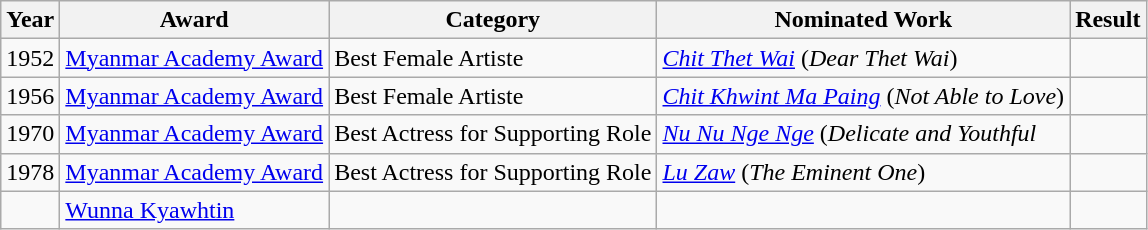<table class="wikitable">
<tr>
<th>Year</th>
<th>Award</th>
<th>Category</th>
<th>Nominated Work</th>
<th>Result</th>
</tr>
<tr>
<td>1952</td>
<td><a href='#'>Myanmar Academy Award</a></td>
<td>Best Female Artiste</td>
<td><em><a href='#'>Chit Thet Wai</a></em> (<em>Dear Thet Wai</em>)</td>
<td></td>
</tr>
<tr>
<td>1956</td>
<td><a href='#'>Myanmar Academy Award</a></td>
<td>Best Female Artiste</td>
<td><em><a href='#'>Chit Khwint Ma Paing</a></em> (<em>Not Able to Love</em>)</td>
<td></td>
</tr>
<tr>
<td>1970</td>
<td><a href='#'>Myanmar Academy Award</a></td>
<td>Best Actress for Supporting Role</td>
<td><em><a href='#'>Nu Nu Nge Nge</a></em> (<em>Delicate and Youthful</em></td>
<td></td>
</tr>
<tr>
<td>1978</td>
<td><a href='#'>Myanmar Academy Award</a></td>
<td>Best Actress for Supporting Role</td>
<td><em><a href='#'>Lu Zaw</a></em> (<em>The Eminent One</em>)</td>
<td></td>
</tr>
<tr>
<td></td>
<td><a href='#'>Wunna Kyawhtin</a></td>
<td></td>
<td></td>
<td></td>
</tr>
</table>
